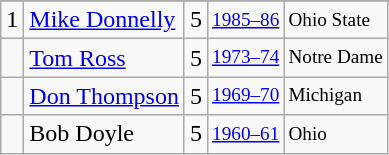<table class="wikitable">
<tr>
</tr>
<tr>
<td>1</td>
<td><a href='#'>Mike Donnelly</a></td>
<td>5</td>
<td style="font-size:80%;"><a href='#'>1985–86</a></td>
<td style="font-size:80%;">Ohio State</td>
</tr>
<tr>
<td></td>
<td><a href='#'>Tom Ross</a></td>
<td>5</td>
<td style="font-size:80%;"><a href='#'>1973–74</a></td>
<td style="font-size:80%;">Notre Dame</td>
</tr>
<tr>
<td></td>
<td><a href='#'>Don Thompson</a></td>
<td>5</td>
<td style="font-size:80%;"><a href='#'>1969–70</a></td>
<td style="font-size:80%;">Michigan</td>
</tr>
<tr>
<td></td>
<td>Bob Doyle</td>
<td>5</td>
<td style="font-size:80%;"><a href='#'>1960–61</a></td>
<td style="font-size:80%;">Ohio</td>
</tr>
</table>
